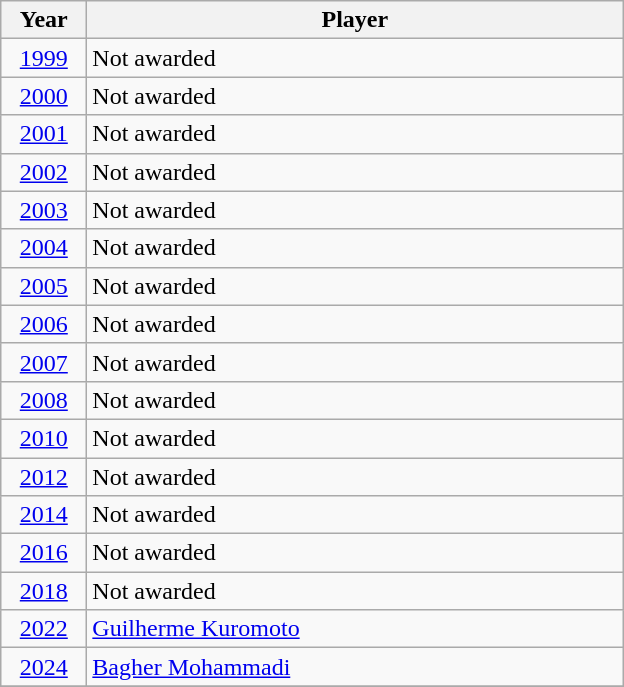<table class="wikitable">
<tr>
<th width=50>Year</th>
<th width=350>Player</th>
</tr>
<tr>
<td align=center><a href='#'>1999</a></td>
<td>Not awarded</td>
</tr>
<tr>
<td align=center><a href='#'>2000</a></td>
<td>Not awarded</td>
</tr>
<tr>
<td align=center><a href='#'>2001</a></td>
<td>Not awarded</td>
</tr>
<tr>
<td align=center><a href='#'>2002</a></td>
<td>Not awarded</td>
</tr>
<tr>
<td align=center><a href='#'>2003</a></td>
<td>Not awarded</td>
</tr>
<tr>
<td align=center><a href='#'>2004</a></td>
<td>Not awarded</td>
</tr>
<tr>
<td align=center><a href='#'>2005</a></td>
<td>Not awarded</td>
</tr>
<tr>
<td align=center><a href='#'>2006</a></td>
<td>Not awarded</td>
</tr>
<tr>
<td align=center><a href='#'>2007</a></td>
<td>Not awarded</td>
</tr>
<tr>
<td align=center><a href='#'>2008</a></td>
<td>Not awarded</td>
</tr>
<tr>
<td align=center><a href='#'>2010</a></td>
<td>Not awarded</td>
</tr>
<tr>
<td align=center><a href='#'>2012</a></td>
<td>Not awarded</td>
</tr>
<tr>
<td align=center><a href='#'>2014</a></td>
<td>Not awarded</td>
</tr>
<tr>
<td align=center><a href='#'>2016</a></td>
<td>Not awarded</td>
</tr>
<tr>
<td align=center><a href='#'>2018</a></td>
<td>Not awarded</td>
</tr>
<tr>
<td align=center><a href='#'>2022</a></td>
<td> <a href='#'>Guilherme Kuromoto</a></td>
</tr>
<tr>
<td align=center><a href='#'>2024</a></td>
<td> <a href='#'>Bagher Mohammadi</a></td>
</tr>
<tr>
</tr>
</table>
